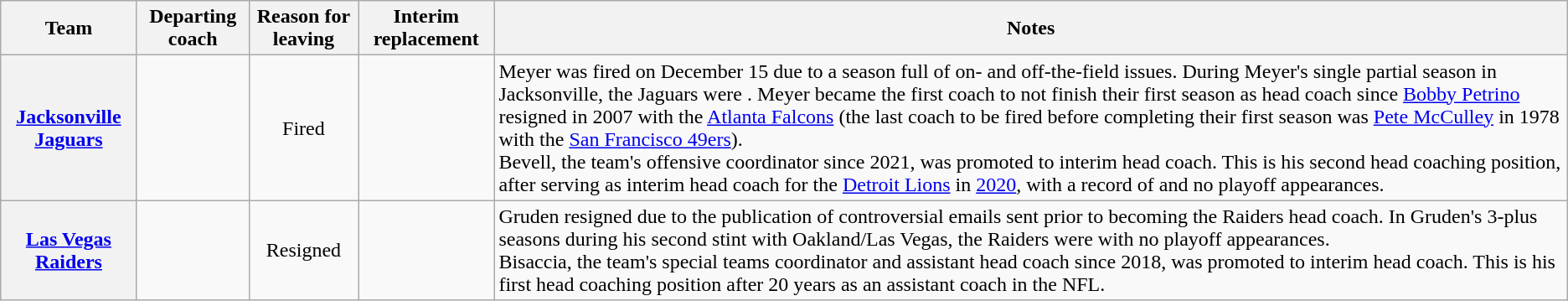<table class="wikitable sortable plainrowheaders">
<tr>
<th>Team</th>
<th>Departing coach</th>
<th class="unsortbale">Reason for leaving</th>
<th>Interim replacement</th>
<th>Notes</th>
</tr>
<tr>
<th scope="row" style="text-align:center;"><a href='#'>Jacksonville Jaguars</a></th>
<td style="text-align:center;"></td>
<td style="text-align:center;">Fired</td>
<td style="text-align:center;"></td>
<td>Meyer was fired on December 15 due to a season full of on- and off-the-field issues. During Meyer's single partial season in Jacksonville, the Jaguars were . Meyer became the first coach to not finish their first season as head coach since <a href='#'>Bobby Petrino</a> resigned in 2007 with the <a href='#'>Atlanta Falcons</a> (the last coach to be fired before completing their first season was <a href='#'>Pete McCulley</a> in 1978 with the <a href='#'>San Francisco 49ers</a>).<br>Bevell, the team's offensive coordinator since 2021, was promoted to interim head coach. This is his second head coaching position, after serving as interim head coach for the <a href='#'>Detroit Lions</a> in <a href='#'>2020</a>, with a record of  and no playoff appearances.</td>
</tr>
<tr>
<th scope="row" style="text-align:center;"><a href='#'>Las Vegas Raiders</a></th>
<td style="text-align:center;"></td>
<td style="text-align:center;">Resigned</td>
<td style="text-align:center;"></td>
<td>Gruden resigned due to the publication of controversial emails sent prior to becoming the Raiders head coach. In Gruden's 3-plus seasons during his second stint with Oakland/Las Vegas, the Raiders were  with no playoff appearances.<br>Bisaccia, the team's special teams coordinator and assistant head coach since 2018, was promoted to interim head coach. This is his first head coaching position after 20 years as an assistant coach in the NFL.</td>
</tr>
</table>
